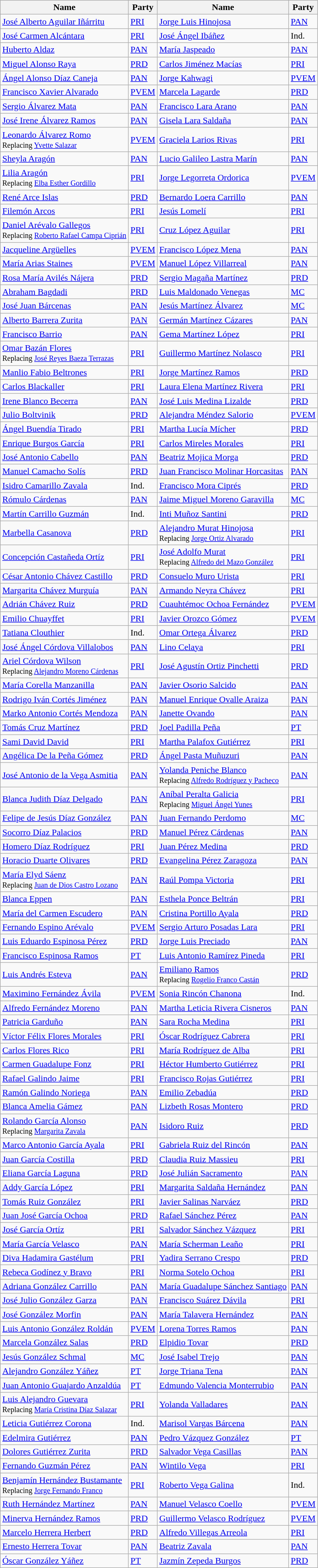<table class="wikitable">
<tr>
<th>Name</th>
<th>Party</th>
<th>Name</th>
<th>Party</th>
</tr>
<tr>
<td><a href='#'>José Alberto Aguilar Iñárritu</a></td>
<td><a href='#'>PRI</a></td>
<td><a href='#'>Jorge Luis Hinojosa</a></td>
<td><a href='#'>PAN</a></td>
</tr>
<tr>
<td><a href='#'>José Carmen Alcántara</a></td>
<td><a href='#'>PRI</a></td>
<td><a href='#'>José Ángel Ibáñez</a></td>
<td>Ind.</td>
</tr>
<tr>
<td><a href='#'>Huberto Aldaz</a></td>
<td><a href='#'>PAN</a></td>
<td><a href='#'>María Jaspeado</a></td>
<td><a href='#'>PAN</a></td>
</tr>
<tr>
<td><a href='#'>Miguel Alonso Raya</a></td>
<td><a href='#'>PRD</a></td>
<td><a href='#'>Carlos Jiménez Macías</a></td>
<td><a href='#'>PRI</a></td>
</tr>
<tr>
<td><a href='#'>Ángel Alonso Díaz Caneja</a></td>
<td><a href='#'>PAN</a></td>
<td><a href='#'>Jorge Kahwagi</a></td>
<td><a href='#'>PVEM</a></td>
</tr>
<tr>
<td><a href='#'>Francisco Xavier Alvarado</a></td>
<td><a href='#'>PVEM</a></td>
<td><a href='#'>Marcela Lagarde</a></td>
<td><a href='#'>PRD</a></td>
</tr>
<tr>
<td><a href='#'>Sergio Álvarez Mata</a></td>
<td><a href='#'>PAN</a></td>
<td><a href='#'>Francisco Lara Arano</a></td>
<td><a href='#'>PAN</a></td>
</tr>
<tr>
<td><a href='#'>José Irene Álvarez Ramos</a></td>
<td><a href='#'>PAN</a></td>
<td><a href='#'>Gisela Lara Saldaña</a></td>
<td><a href='#'>PAN</a></td>
</tr>
<tr>
<td><a href='#'>Leonardo Álvarez Romo</a><br><small>Replacing <a href='#'>Yvette Salazar</a></small><br></td>
<td><a href='#'>PVEM</a></td>
<td><a href='#'>Graciela Larios Rivas</a></td>
<td><a href='#'>PRI</a></td>
</tr>
<tr>
<td><a href='#'>Sheyla Aragón</a></td>
<td><a href='#'>PAN</a></td>
<td><a href='#'>Lucio Galileo Lastra Marín</a></td>
<td><a href='#'>PAN</a></td>
</tr>
<tr>
<td><a href='#'>Lilia Aragón</a><br><small>Replacing <a href='#'>Elba Esther Gordillo</a></small><br></td>
<td><a href='#'>PRI</a></td>
<td><a href='#'>Jorge Legorreta Ordorica</a></td>
<td><a href='#'>PVEM</a></td>
</tr>
<tr>
<td><a href='#'>René Arce Islas</a></td>
<td><a href='#'>PRD</a></td>
<td><a href='#'>Bernardo Loera Carrillo</a></td>
<td><a href='#'>PAN</a></td>
</tr>
<tr>
<td><a href='#'>Filemón Arcos</a></td>
<td><a href='#'>PRI</a></td>
<td><a href='#'>Jesús Lomelí</a></td>
<td><a href='#'>PRI</a></td>
</tr>
<tr>
<td><a href='#'>Daniel Arévalo Gallegos</a><br><small>Replacing <a href='#'>Roberto Rafael Campa Ciprián</a></small><br></td>
<td><a href='#'>PRI</a></td>
<td><a href='#'>Cruz López Aguilar</a></td>
<td><a href='#'>PRI</a></td>
</tr>
<tr>
<td><a href='#'>Jacqueline Argüelles</a></td>
<td><a href='#'>PVEM</a></td>
<td><a href='#'>Francisco López Mena</a></td>
<td><a href='#'>PAN</a></td>
</tr>
<tr>
<td><a href='#'>María Arias Staines</a></td>
<td><a href='#'>PVEM</a></td>
<td><a href='#'>Manuel López Villarreal</a></td>
<td><a href='#'>PAN</a></td>
</tr>
<tr>
<td><a href='#'>Rosa María Avilés Nájera</a></td>
<td><a href='#'>PRD</a></td>
<td><a href='#'>Sergio Magaña Martínez</a></td>
<td><a href='#'>PRD</a></td>
</tr>
<tr>
<td><a href='#'>Abraham Bagdadi</a></td>
<td><a href='#'>PRD</a></td>
<td><a href='#'>Luis Maldonado Venegas</a></td>
<td><a href='#'>MC</a></td>
</tr>
<tr>
<td><a href='#'>José Juan Bárcenas</a></td>
<td><a href='#'>PAN</a></td>
<td><a href='#'>Jesús Martínez Álvarez</a></td>
<td><a href='#'>MC</a></td>
</tr>
<tr>
<td><a href='#'>Alberto Barrera Zurita</a></td>
<td><a href='#'>PAN</a></td>
<td><a href='#'>Germán Martínez Cázares</a></td>
<td><a href='#'>PAN</a></td>
</tr>
<tr>
<td><a href='#'>Francisco Barrio</a></td>
<td><a href='#'>PAN</a></td>
<td><a href='#'>Gema Martínez López</a></td>
<td><a href='#'>PRI</a></td>
</tr>
<tr>
<td><a href='#'>Omar Bazán Flores</a><br><small>Replacing <a href='#'>José Reyes Baeza Terrazas</a></small><br></td>
<td><a href='#'>PRI</a></td>
<td><a href='#'>Guillermo Martínez Nolasco</a></td>
<td><a href='#'>PRI</a></td>
</tr>
<tr>
<td><a href='#'>Manlio Fabio Beltrones</a></td>
<td><a href='#'>PRI</a></td>
<td><a href='#'>Jorge Martínez Ramos</a></td>
<td><a href='#'>PRD</a></td>
</tr>
<tr>
<td><a href='#'>Carlos Blackaller</a></td>
<td><a href='#'>PRI</a></td>
<td><a href='#'>Laura Elena Martínez Rivera</a></td>
<td><a href='#'>PRI</a></td>
</tr>
<tr>
<td><a href='#'>Irene Blanco Becerra</a></td>
<td><a href='#'>PAN</a></td>
<td><a href='#'>José Luis Medina Lizalde</a></td>
<td><a href='#'>PRD</a></td>
</tr>
<tr>
<td><a href='#'>Julio Boltvinik</a></td>
<td><a href='#'>PRD</a></td>
<td><a href='#'>Alejandra Méndez Salorio</a></td>
<td><a href='#'>PVEM</a></td>
</tr>
<tr>
<td><a href='#'>Ángel Buendía Tirado</a></td>
<td><a href='#'>PRI</a></td>
<td><a href='#'>Martha Lucía Mícher</a></td>
<td><a href='#'>PRD</a></td>
</tr>
<tr>
<td><a href='#'>Enrique Burgos García</a></td>
<td><a href='#'>PRI</a></td>
<td><a href='#'>Carlos Mireles Morales</a></td>
<td><a href='#'>PRI</a></td>
</tr>
<tr>
<td><a href='#'>José Antonio Cabello</a></td>
<td><a href='#'>PAN</a></td>
<td><a href='#'>Beatriz Mojica Morga</a></td>
<td><a href='#'>PRD</a></td>
</tr>
<tr>
<td><a href='#'>Manuel Camacho Solís</a></td>
<td><a href='#'>PRD</a></td>
<td><a href='#'>Juan Francisco Molinar Horcasitas</a></td>
<td><a href='#'>PAN</a></td>
</tr>
<tr>
<td><a href='#'>Isidro Camarillo Zavala</a></td>
<td>Ind.</td>
<td><a href='#'>Francisco Mora Ciprés</a></td>
<td><a href='#'>PRD</a></td>
</tr>
<tr>
<td><a href='#'>Rómulo Cárdenas</a></td>
<td><a href='#'>PAN</a></td>
<td><a href='#'>Jaime Miguel Moreno Garavilla</a></td>
<td><a href='#'>MC</a></td>
</tr>
<tr>
<td><a href='#'>Martín Carrillo Guzmán</a></td>
<td>Ind.</td>
<td><a href='#'>Inti Muñoz Santini</a></td>
<td><a href='#'>PRD</a></td>
</tr>
<tr>
<td><a href='#'>Marbella Casanova</a></td>
<td><a href='#'>PRD</a></td>
<td><a href='#'>Alejandro Murat Hinojosa</a><br><small>Replacing <a href='#'>Jorge Ortiz Alvarado</a></small><br></td>
<td><a href='#'>PRI</a></td>
</tr>
<tr>
<td><a href='#'>Concepción Castañeda Ortíz</a></td>
<td><a href='#'>PRI</a></td>
<td><a href='#'>José Adolfo Murat</a><br><small>Replacing <a href='#'>Alfredo del Mazo González</a></small><br></td>
<td><a href='#'>PRI</a></td>
</tr>
<tr>
<td><a href='#'>César Antonio Chávez Castillo</a></td>
<td><a href='#'>PRD</a></td>
<td><a href='#'>Consuelo Muro Urista</a></td>
<td><a href='#'>PRI</a></td>
</tr>
<tr>
<td><a href='#'>Margarita Chávez Murguía</a></td>
<td><a href='#'>PAN</a></td>
<td><a href='#'>Armando Neyra Chávez</a></td>
<td><a href='#'>PRI</a></td>
</tr>
<tr>
<td><a href='#'>Adrián Chávez Ruiz</a></td>
<td><a href='#'>PRD</a></td>
<td><a href='#'>Cuauhtémoc Ochoa Fernández</a></td>
<td><a href='#'>PVEM</a></td>
</tr>
<tr>
<td><a href='#'>Emilio Chuayffet</a></td>
<td><a href='#'>PRI</a></td>
<td><a href='#'>Javier Orozco Gómez</a></td>
<td><a href='#'>PVEM</a></td>
</tr>
<tr>
<td><a href='#'>Tatiana Clouthier</a></td>
<td>Ind.</td>
<td><a href='#'>Omar Ortega Álvarez</a></td>
<td><a href='#'>PRD</a></td>
</tr>
<tr>
<td><a href='#'>José Ángel Córdova Villalobos</a></td>
<td><a href='#'>PAN</a></td>
<td><a href='#'>Lino Celaya</a></td>
<td><a href='#'>PRI</a></td>
</tr>
<tr>
<td><a href='#'>Ariel Córdova Wilson</a><br><small>Replacing <a href='#'>Alejandro Moreno Cárdenas</a></small><br></td>
<td><a href='#'>PRI</a></td>
<td><a href='#'>José Agustín Ortiz Pinchetti</a></td>
<td><a href='#'>PRD</a></td>
</tr>
<tr>
<td><a href='#'>María Corella Manzanilla</a></td>
<td><a href='#'>PAN</a></td>
<td><a href='#'>Javier Osorio Salcido</a></td>
<td><a href='#'>PAN</a></td>
</tr>
<tr>
<td><a href='#'>Rodrigo Iván Cortés Jiménez</a></td>
<td><a href='#'>PAN</a></td>
<td><a href='#'>Manuel Enrique Ovalle Araiza</a></td>
<td><a href='#'>PAN</a></td>
</tr>
<tr>
<td><a href='#'>Marko Antonio Cortés Mendoza</a></td>
<td><a href='#'>PAN</a></td>
<td><a href='#'>Janette Ovando</a></td>
<td><a href='#'>PAN</a></td>
</tr>
<tr>
<td><a href='#'>Tomás Cruz Martínez</a></td>
<td><a href='#'>PRD</a></td>
<td><a href='#'>Joel Padilla Peña</a></td>
<td><a href='#'>PT</a></td>
</tr>
<tr>
<td><a href='#'>Sami David David</a></td>
<td><a href='#'>PRI</a></td>
<td><a href='#'>Martha Palafox Gutiérrez</a></td>
<td><a href='#'>PRI</a></td>
</tr>
<tr>
<td><a href='#'>Angélica De la Peña Gómez</a></td>
<td><a href='#'>PRD</a></td>
<td><a href='#'>Ángel Pasta Muñuzuri</a></td>
<td><a href='#'>PAN</a></td>
</tr>
<tr>
<td><a href='#'>José Antonio de la Vega Asmitia</a></td>
<td><a href='#'>PAN</a></td>
<td><a href='#'>Yolanda Peniche Blanco</a><br><small>Replacing <a href='#'>Alfredo Rodríguez y Pacheco</a></small><br></td>
<td><a href='#'>PAN</a></td>
</tr>
<tr>
<td><a href='#'>Blanca Judith Díaz Delgado</a></td>
<td><a href='#'>PAN</a></td>
<td><a href='#'>Aníbal Peralta Galicia</a><br><small>Replacing <a href='#'>Miguel Ángel Yunes</a></small><br></td>
<td><a href='#'>PRI</a></td>
</tr>
<tr>
<td><a href='#'>Felipe de Jesús Díaz González</a></td>
<td><a href='#'>PAN</a></td>
<td><a href='#'>Juan Fernando Perdomo</a></td>
<td><a href='#'>MC</a></td>
</tr>
<tr>
<td><a href='#'>Socorro Díaz Palacios</a></td>
<td><a href='#'>PRD</a></td>
<td><a href='#'>Manuel Pérez Cárdenas</a></td>
<td><a href='#'>PAN</a></td>
</tr>
<tr>
<td><a href='#'>Homero Díaz Rodríguez</a></td>
<td><a href='#'>PRI</a></td>
<td><a href='#'>Juan Pérez Medina</a></td>
<td><a href='#'>PRD</a></td>
</tr>
<tr>
<td><a href='#'>Horacio Duarte Olivares</a></td>
<td><a href='#'>PRD</a></td>
<td><a href='#'>Evangelina Pérez Zaragoza</a></td>
<td><a href='#'>PAN</a></td>
</tr>
<tr>
<td><a href='#'>María Elyd Sáenz</a><br><small>Replacing <a href='#'>Juan de Dios Castro Lozano</a></small><br></td>
<td><a href='#'>PAN</a></td>
<td><a href='#'>Raúl Pompa Victoria</a></td>
<td><a href='#'>PRI</a></td>
</tr>
<tr>
<td><a href='#'>Blanca Eppen</a></td>
<td><a href='#'>PAN</a></td>
<td><a href='#'>Esthela Ponce Beltrán</a></td>
<td><a href='#'>PRI</a></td>
</tr>
<tr>
<td><a href='#'>María del Carmen Escudero</a></td>
<td><a href='#'>PAN</a></td>
<td><a href='#'>Cristina Portillo Ayala</a></td>
<td><a href='#'>PRD</a></td>
</tr>
<tr>
<td><a href='#'>Fernando Espino Arévalo</a></td>
<td><a href='#'>PVEM</a></td>
<td><a href='#'>Sergio Arturo Posadas Lara</a></td>
<td><a href='#'>PRI</a></td>
</tr>
<tr>
<td><a href='#'>Luis Eduardo Espinosa Pérez</a></td>
<td><a href='#'>PRD</a></td>
<td><a href='#'>Jorge Luis Preciado</a></td>
<td><a href='#'>PAN</a></td>
</tr>
<tr>
<td><a href='#'>Francisco Espinosa Ramos</a></td>
<td><a href='#'>PT</a></td>
<td><a href='#'>Luis Antonio Ramírez Pineda</a></td>
<td><a href='#'>PRI</a></td>
</tr>
<tr>
<td><a href='#'>Luis Andrés Esteva</a></td>
<td><a href='#'>PAN</a></td>
<td><a href='#'>Emiliano Ramos</a><br><small>Replacing <a href='#'>Rogelio Franco Castán</a></small><br></td>
<td><a href='#'>PRD</a></td>
</tr>
<tr>
<td><a href='#'>Maximino Fernández Ávila</a></td>
<td><a href='#'>PVEM</a></td>
<td><a href='#'>Sonia Rincón Chanona</a></td>
<td>Ind.</td>
</tr>
<tr>
<td><a href='#'>Alfredo Fernández Moreno</a></td>
<td><a href='#'>PAN</a></td>
<td><a href='#'>Martha Leticia Rivera Cisneros</a></td>
<td><a href='#'>PAN</a></td>
</tr>
<tr>
<td><a href='#'>Patricia Garduño</a></td>
<td><a href='#'>PAN</a></td>
<td><a href='#'>Sara Rocha Medina</a></td>
<td><a href='#'>PRI</a></td>
</tr>
<tr>
<td><a href='#'>Víctor Félix Flores Morales</a></td>
<td><a href='#'>PRI</a></td>
<td><a href='#'>Óscar Rodríguez Cabrera</a></td>
<td><a href='#'>PRI</a></td>
</tr>
<tr>
<td><a href='#'>Carlos Flores Rico</a></td>
<td><a href='#'>PRI</a></td>
<td><a href='#'>María Rodríguez de Alba</a></td>
<td><a href='#'>PRI</a></td>
</tr>
<tr>
<td><a href='#'>Carmen Guadalupe Fonz</a></td>
<td><a href='#'>PRI</a></td>
<td><a href='#'>Héctor Humberto Gutiérrez</a></td>
<td><a href='#'>PRI</a></td>
</tr>
<tr>
<td><a href='#'>Rafael Galindo Jaime</a></td>
<td><a href='#'>PRI</a></td>
<td><a href='#'>Francisco Rojas Gutiérrez</a></td>
<td><a href='#'>PRI</a></td>
</tr>
<tr>
<td><a href='#'>Ramón Galindo Noriega</a></td>
<td><a href='#'>PAN</a></td>
<td><a href='#'>Emilio Zebadúa</a></td>
<td><a href='#'>PRD</a></td>
</tr>
<tr>
<td><a href='#'>Blanca Amelia Gámez</a></td>
<td><a href='#'>PAN</a></td>
<td><a href='#'>Lizbeth Rosas Montero</a></td>
<td><a href='#'>PRD</a></td>
</tr>
<tr>
<td><a href='#'>Rolando García Alonso</a><br><small>Replacing <a href='#'>Margarita Zavala</a></small><br></td>
<td><a href='#'>PAN</a></td>
<td><a href='#'>Isidoro Ruiz</a></td>
<td><a href='#'>PRD</a></td>
</tr>
<tr>
<td><a href='#'>Marco Antonio García Ayala</a></td>
<td><a href='#'>PRI</a></td>
<td><a href='#'>Gabriela Ruiz del Rincón</a></td>
<td><a href='#'>PAN</a></td>
</tr>
<tr>
<td><a href='#'>Juan García Costilla</a></td>
<td><a href='#'>PRD</a></td>
<td><a href='#'>Claudia Ruiz Massieu</a></td>
<td><a href='#'>PRI</a></td>
</tr>
<tr>
<td><a href='#'>Eliana García Laguna</a></td>
<td><a href='#'>PRD</a></td>
<td><a href='#'>José Julián Sacramento</a></td>
<td><a href='#'>PAN</a></td>
</tr>
<tr>
<td><a href='#'>Addy García López</a></td>
<td><a href='#'>PRI</a></td>
<td><a href='#'>Margarita Saldaña Hernández</a></td>
<td><a href='#'>PAN</a></td>
</tr>
<tr>
<td><a href='#'>Tomás Ruiz González</a></td>
<td><a href='#'>PRI</a></td>
<td><a href='#'>Javier Salinas Narváez</a></td>
<td><a href='#'>PRD</a></td>
</tr>
<tr>
<td><a href='#'>Juan José García Ochoa</a></td>
<td><a href='#'>PRD</a></td>
<td><a href='#'>Rafael Sánchez Pérez</a></td>
<td><a href='#'>PAN</a></td>
</tr>
<tr>
<td><a href='#'>José García Ortíz</a></td>
<td><a href='#'>PRI</a></td>
<td><a href='#'>Salvador Sánchez Vázquez</a></td>
<td><a href='#'>PRI</a></td>
</tr>
<tr>
<td><a href='#'>María García Velasco</a></td>
<td><a href='#'>PAN</a></td>
<td><a href='#'>María Scherman Leaño</a></td>
<td><a href='#'>PRI</a></td>
</tr>
<tr>
<td><a href='#'>Diva Hadamira Gastélum</a></td>
<td><a href='#'>PRI</a></td>
<td><a href='#'>Yadira Serrano Crespo</a></td>
<td><a href='#'>PRD</a></td>
</tr>
<tr>
<td><a href='#'>Rebeca Godínez y Bravo</a></td>
<td><a href='#'>PRI</a></td>
<td><a href='#'>Norma Sotelo Ochoa</a></td>
<td><a href='#'>PRI</a></td>
</tr>
<tr>
<td><a href='#'>Adriana González Carrillo</a></td>
<td><a href='#'>PAN</a></td>
<td><a href='#'>María Guadalupe Sánchez Santiago</a></td>
<td><a href='#'>PAN</a></td>
</tr>
<tr>
<td><a href='#'>José Julio González Garza</a></td>
<td><a href='#'>PAN</a></td>
<td><a href='#'>Francisco Suárez Dávila</a></td>
<td><a href='#'>PRI</a></td>
</tr>
<tr>
<td><a href='#'>José González Morfin</a></td>
<td><a href='#'>PAN</a></td>
<td><a href='#'>María Talavera Hernández</a></td>
<td><a href='#'>PAN</a></td>
</tr>
<tr>
<td><a href='#'>Luis Antonio González Roldán</a></td>
<td><a href='#'>PVEM</a></td>
<td><a href='#'>Lorena Torres Ramos</a></td>
<td><a href='#'>PAN</a></td>
</tr>
<tr>
<td><a href='#'>Marcela González Salas</a></td>
<td><a href='#'>PRD</a></td>
<td><a href='#'>Elpidio Tovar</a></td>
<td><a href='#'>PRD</a></td>
</tr>
<tr>
<td><a href='#'>Jesús González Schmal</a></td>
<td><a href='#'>MC</a></td>
<td><a href='#'>José Isabel Trejo</a></td>
<td><a href='#'>PAN</a></td>
</tr>
<tr>
<td><a href='#'>Alejandro González Yáñez</a></td>
<td><a href='#'>PT</a></td>
<td><a href='#'>Jorge Triana Tena</a></td>
<td><a href='#'>PAN</a></td>
</tr>
<tr>
<td><a href='#'>Juan Antonio Guajardo Anzaldúa</a></td>
<td><a href='#'>PT</a></td>
<td><a href='#'>Edmundo Valencia Monterrubio</a></td>
<td><a href='#'>PAN</a></td>
</tr>
<tr>
<td><a href='#'>Luis Alejandro Guevara</a><br><small>Replacing <a href='#'>María Cristina Díaz Salazar</a></small><br></td>
<td><a href='#'>PRI</a></td>
<td><a href='#'>Yolanda Valladares</a></td>
<td><a href='#'>PAN</a></td>
</tr>
<tr>
<td><a href='#'>Leticia Gutiérrez Corona</a></td>
<td>Ind.</td>
<td><a href='#'>Marisol Vargas Bárcena</a></td>
<td><a href='#'>PAN</a></td>
</tr>
<tr>
<td><a href='#'>Edelmira Gutiérrez</a></td>
<td><a href='#'>PAN</a></td>
<td><a href='#'>Pedro Vázquez González</a></td>
<td><a href='#'>PT</a></td>
</tr>
<tr>
<td><a href='#'>Dolores Gutiérrez Zurita</a></td>
<td><a href='#'>PRD</a></td>
<td><a href='#'>Salvador Vega Casillas</a></td>
<td><a href='#'>PAN</a></td>
</tr>
<tr>
<td><a href='#'>Fernando Guzmán Pérez</a></td>
<td><a href='#'>PAN</a></td>
<td><a href='#'>Wintilo Vega</a></td>
<td><a href='#'>PRI</a></td>
</tr>
<tr>
<td><a href='#'>Benjamín Hernández Bustamante</a><br><small>Replacing <a href='#'>Jorge Fernando Franco</a></small><br></td>
<td><a href='#'>PRI</a></td>
<td><a href='#'>Roberto Vega Galina</a></td>
<td>Ind.</td>
</tr>
<tr>
<td><a href='#'>Ruth Hernández Martínez</a></td>
<td><a href='#'>PAN</a></td>
<td><a href='#'>Manuel Velasco Coello</a></td>
<td><a href='#'>PVEM</a></td>
</tr>
<tr>
<td><a href='#'>Minerva Hernández Ramos</a></td>
<td><a href='#'>PRD</a></td>
<td><a href='#'>Guillermo Velasco Rodríguez</a></td>
<td><a href='#'>PVEM</a></td>
</tr>
<tr>
<td><a href='#'>Marcelo Herrera Herbert</a></td>
<td><a href='#'>PRD</a></td>
<td><a href='#'>Alfredo Villegas Arreola</a></td>
<td><a href='#'>PRI</a></td>
</tr>
<tr>
<td><a href='#'>Ernesto Herrera Tovar</a></td>
<td><a href='#'>PAN</a></td>
<td><a href='#'>Beatriz Zavala</a></td>
<td><a href='#'>PAN</a></td>
</tr>
<tr>
<td><a href='#'>Óscar González Yáñez</a></td>
<td><a href='#'>PT</a></td>
<td><a href='#'>Jazmín Zepeda Burgos</a></td>
<td><a href='#'>PRD</a></td>
</tr>
</table>
